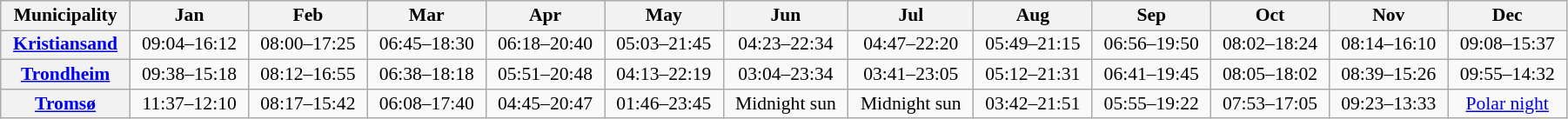<table class="wikitable" style="font-size:90%;width:95%;border:0px;text-align:center;line-height:110%;">
<tr>
<th>Municipality</th>
<th>Jan</th>
<th>Feb</th>
<th>Mar</th>
<th>Apr</th>
<th>May</th>
<th>Jun</th>
<th>Jul</th>
<th>Aug</th>
<th>Sep</th>
<th>Oct</th>
<th>Nov</th>
<th>Dec</th>
</tr>
<tr>
<th><a href='#'>Kristiansand</a></th>
<td>09:04–16:12</td>
<td>08:00–17:25</td>
<td>06:45–18:30</td>
<td>06:18–20:40</td>
<td>05:03–21:45</td>
<td>04:23–22:34</td>
<td>04:47–22:20</td>
<td>05:49–21:15</td>
<td>06:56–19:50</td>
<td>08:02–18:24</td>
<td>08:14–16:10</td>
<td>09:08–15:37</td>
</tr>
<tr>
<th><a href='#'>Trondheim</a></th>
<td>09:38–15:18</td>
<td>08:12–16:55</td>
<td>06:38–18:18</td>
<td>05:51–20:48</td>
<td>04:13–22:19</td>
<td>03:04–23:34</td>
<td>03:41–23:05</td>
<td>05:12–21:31</td>
<td>06:41–19:45</td>
<td>08:05–18:02</td>
<td>08:39–15:26</td>
<td>09:55–14:32</td>
</tr>
<tr>
<th><a href='#'>Tromsø</a></th>
<td>11:37–12:10</td>
<td>08:17–15:42</td>
<td>06:08–17:40</td>
<td>04:45–20:47</td>
<td>01:46–23:45</td>
<td>Midnight sun</td>
<td>Midnight sun</td>
<td>03:42–21:51</td>
<td>05:55–19:22</td>
<td>07:53–17:05</td>
<td>09:23–13:33</td>
<td><a href='#'>Polar night</a></td>
</tr>
</table>
